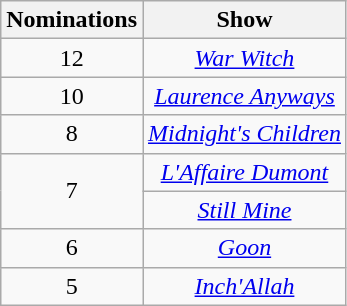<table class="wikitable" rowspan="2" style="text-align:center">
<tr>
<th scope="col">Nominations</th>
<th scope="col">Show</th>
</tr>
<tr>
<td>12</td>
<td><em><a href='#'>War Witch</a></em></td>
</tr>
<tr>
<td>10</td>
<td><em><a href='#'>Laurence Anyways</a></em></td>
</tr>
<tr>
<td>8</td>
<td><em><a href='#'>Midnight's Children</a></em></td>
</tr>
<tr>
<td rowspan=2 style="text-align:center;">7</td>
<td><em><a href='#'>L'Affaire Dumont</a></em></td>
</tr>
<tr>
<td><em><a href='#'>Still Mine</a></em></td>
</tr>
<tr>
<td>6</td>
<td><em><a href='#'>Goon</a></em></td>
</tr>
<tr>
<td>5</td>
<td><em><a href='#'>Inch'Allah</a></em></td>
</tr>
</table>
